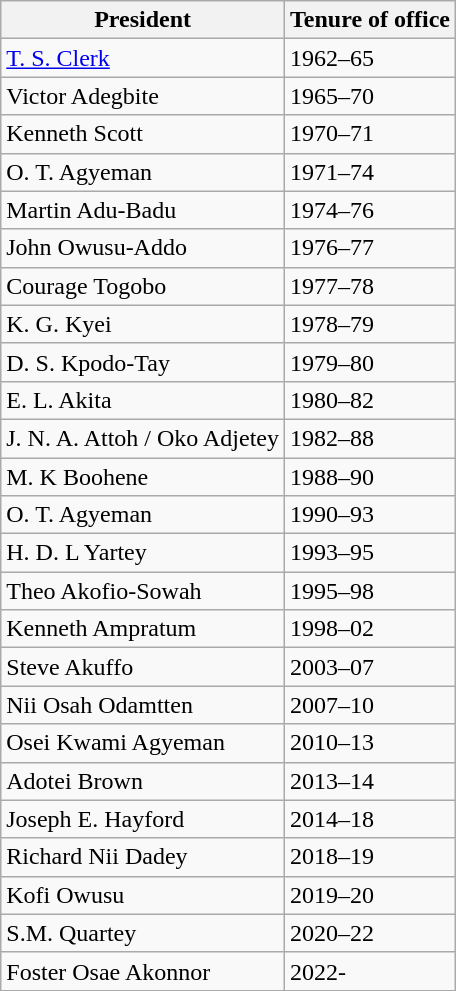<table class="wikitable">
<tr>
<th>President</th>
<th>Tenure of office</th>
</tr>
<tr>
<td><a href='#'>T. S. Clerk</a></td>
<td>1962–65</td>
</tr>
<tr>
<td>Victor Adegbite</td>
<td>1965–70</td>
</tr>
<tr>
<td>Kenneth Scott</td>
<td>1970–71</td>
</tr>
<tr>
<td>O. T. Agyeman</td>
<td>1971–74</td>
</tr>
<tr>
<td>Martin Adu-Badu</td>
<td>1974–76</td>
</tr>
<tr>
<td>John Owusu-Addo</td>
<td>1976–77</td>
</tr>
<tr>
<td>Courage Togobo</td>
<td>1977–78</td>
</tr>
<tr>
<td>K. G. Kyei</td>
<td>1978–79</td>
</tr>
<tr>
<td>D. S. Kpodo-Tay</td>
<td>1979–80</td>
</tr>
<tr>
<td>E. L. Akita</td>
<td>1980–82</td>
</tr>
<tr>
<td>J. N. A. Attoh / Oko Adjetey</td>
<td>1982–88</td>
</tr>
<tr>
<td>M. K Boohene</td>
<td>1988–90</td>
</tr>
<tr>
<td>O. T. Agyeman</td>
<td>1990–93</td>
</tr>
<tr>
<td>H. D. L Yartey</td>
<td>1993–95</td>
</tr>
<tr>
<td>Theo Akofio-Sowah</td>
<td>1995–98</td>
</tr>
<tr>
<td>Kenneth Ampratum</td>
<td>1998–02</td>
</tr>
<tr>
<td>Steve Akuffo</td>
<td>2003–07</td>
</tr>
<tr>
<td>Nii Osah Odamtten</td>
<td>2007–10</td>
</tr>
<tr>
<td>Osei Kwami Agyeman</td>
<td>2010–13</td>
</tr>
<tr>
<td>Adotei Brown</td>
<td>2013–14</td>
</tr>
<tr>
<td>Joseph E. Hayford</td>
<td>2014–18</td>
</tr>
<tr>
<td>Richard Nii Dadey</td>
<td>2018–19</td>
</tr>
<tr>
<td>Kofi Owusu</td>
<td>2019–20</td>
</tr>
<tr>
<td>S.M. Quartey</td>
<td>2020–22</td>
</tr>
<tr>
<td>Foster Osae Akonnor</td>
<td>2022-</td>
</tr>
</table>
